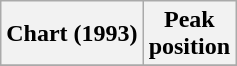<table class="wikitable sortable plainrowheaders">
<tr>
<th>Chart (1993)</th>
<th>Peak<br>position</th>
</tr>
<tr>
</tr>
</table>
